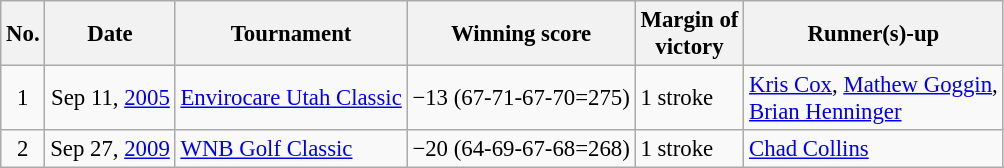<table class="wikitable" style="font-size:95%;">
<tr>
<th>No.</th>
<th>Date</th>
<th>Tournament</th>
<th>Winning score</th>
<th>Margin of<br>victory</th>
<th>Runner(s)-up</th>
</tr>
<tr>
<td align=center>1</td>
<td align=right>Sep 11, <a href='#'>2005</a></td>
<td><a href='#'>Envirocare Utah Classic</a></td>
<td>−13 (67-71-67-70=275)</td>
<td>1 stroke</td>
<td> <a href='#'>Kris Cox</a>,  <a href='#'>Mathew Goggin</a>,<br> <a href='#'>Brian Henninger</a></td>
</tr>
<tr>
<td align=center>2</td>
<td align=right>Sep 27, <a href='#'>2009</a></td>
<td><a href='#'>WNB Golf Classic</a></td>
<td>−20 (64-69-67-68=268)</td>
<td>1 stroke</td>
<td> <a href='#'>Chad Collins</a></td>
</tr>
</table>
